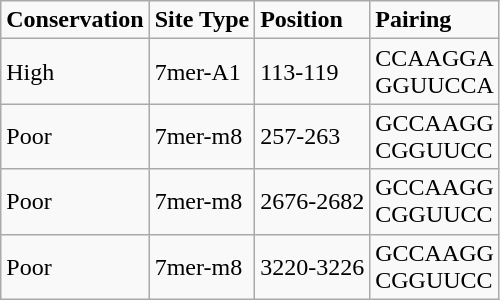<table class="wikitable">
<tr>
<td><strong>Conservation</strong></td>
<td><strong>Site Type</strong></td>
<td><strong>Position</strong></td>
<td><strong>Pairing</strong></td>
</tr>
<tr>
<td>High</td>
<td>7mer-A1</td>
<td>113-119</td>
<td>CCAAGGA<br>GGUUCCA</td>
</tr>
<tr>
<td>Poor</td>
<td>7mer-m8</td>
<td>257-263</td>
<td>GCCAAGG<br>CGGUUCC</td>
</tr>
<tr>
<td>Poor</td>
<td>7mer-m8</td>
<td>2676-2682</td>
<td>GCCAAGG<br>CGGUUCC</td>
</tr>
<tr>
<td>Poor</td>
<td>7mer-m8</td>
<td>3220-3226</td>
<td>GCCAAGG<br>CGGUUCC</td>
</tr>
</table>
